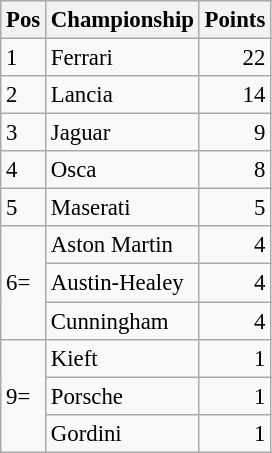<table class="wikitable" style="font-size: 95%;">
<tr>
<th>Pos</th>
<th>Championship</th>
<th>Points</th>
</tr>
<tr>
<td>1</td>
<td> Ferrari</td>
<td align=right>22</td>
</tr>
<tr>
<td>2</td>
<td> Lancia</td>
<td align=right>14</td>
</tr>
<tr>
<td>3</td>
<td> Jaguar</td>
<td align=right>9</td>
</tr>
<tr>
<td>4</td>
<td> Osca</td>
<td align=right>8</td>
</tr>
<tr>
<td>5</td>
<td> Maserati</td>
<td align=right>5</td>
</tr>
<tr>
<td rowspan="3">6=</td>
<td> Aston Martin</td>
<td align=right>4</td>
</tr>
<tr>
<td> Austin-Healey</td>
<td align=right>4</td>
</tr>
<tr>
<td> Cunningham</td>
<td align=right>4</td>
</tr>
<tr>
<td rowspan="9">9=</td>
<td> Kieft</td>
<td align=right>1</td>
</tr>
<tr>
<td> Porsche</td>
<td align=right>1</td>
</tr>
<tr>
<td> Gordini</td>
<td align=right>1</td>
</tr>
</table>
